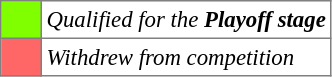<table bgcolor="#f7f8ff" cellpadding="3" cellspacing="0" border="1" style="font-size: 95%; border: gray solid 1px; border-collapse: collapse;text-align:center;">
<tr>
<td style="background: #7fff00;" width="20"></td>
<td bgcolor="#ffffff" align="left"><em>Qualified for the <strong>Playoff stage</strong> </em></td>
</tr>
<tr>
<td style="background: #ff6666;" width="20"></td>
<td bgcolor="#ffffff" align="left"><em>Withdrew from competition </em></td>
</tr>
</table>
